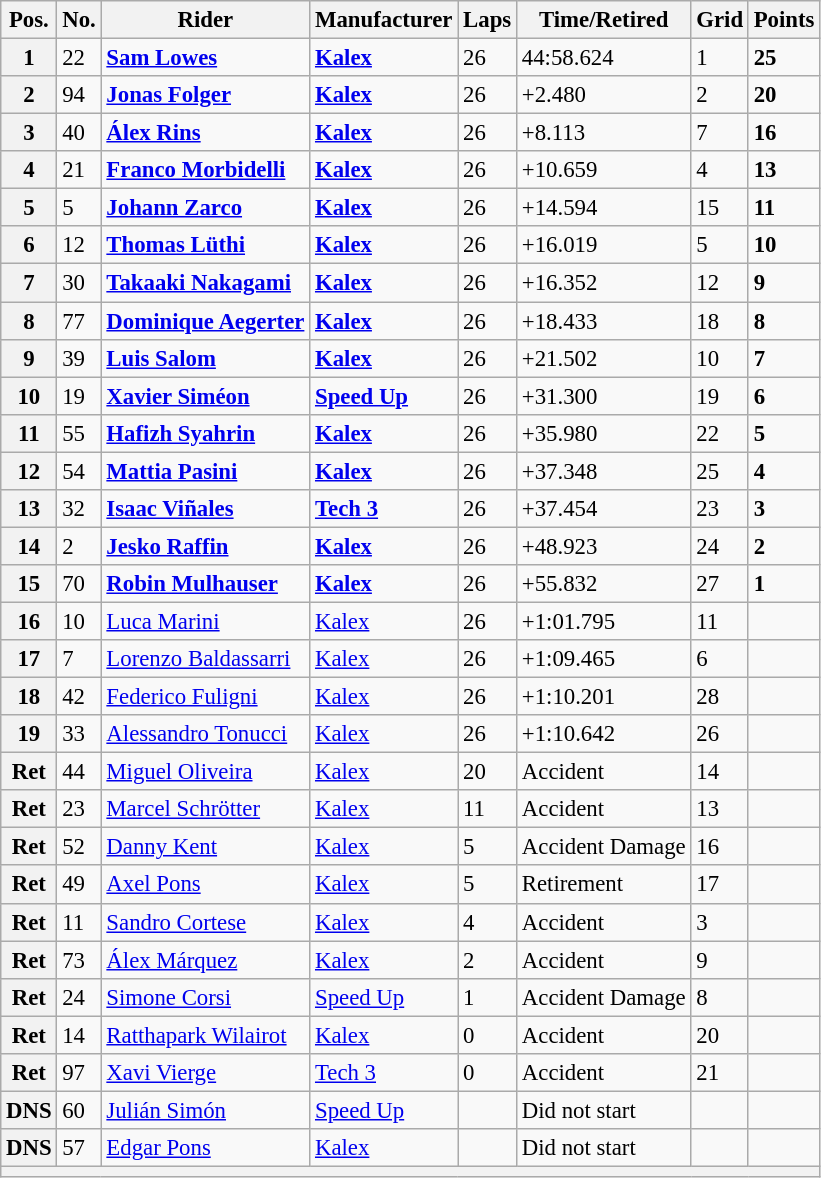<table class="wikitable" style="font-size: 95%;">
<tr>
<th>Pos.</th>
<th>No.</th>
<th>Rider</th>
<th>Manufacturer</th>
<th>Laps</th>
<th>Time/Retired</th>
<th>Grid</th>
<th>Points</th>
</tr>
<tr>
<th>1</th>
<td>22</td>
<td> <strong><a href='#'>Sam Lowes</a></strong></td>
<td><strong><a href='#'>Kalex</a></strong></td>
<td>26</td>
<td>44:58.624</td>
<td>1</td>
<td><strong>25</strong></td>
</tr>
<tr>
<th>2</th>
<td>94</td>
<td> <strong><a href='#'>Jonas Folger</a></strong></td>
<td><strong><a href='#'>Kalex</a></strong></td>
<td>26</td>
<td>+2.480</td>
<td>2</td>
<td><strong>20</strong></td>
</tr>
<tr>
<th>3</th>
<td>40</td>
<td> <strong><a href='#'>Álex Rins</a></strong></td>
<td><strong><a href='#'>Kalex</a></strong></td>
<td>26</td>
<td>+8.113</td>
<td>7</td>
<td><strong>16</strong></td>
</tr>
<tr>
<th>4</th>
<td>21</td>
<td> <strong><a href='#'>Franco Morbidelli</a></strong></td>
<td><strong><a href='#'>Kalex</a></strong></td>
<td>26</td>
<td>+10.659</td>
<td>4</td>
<td><strong>13</strong></td>
</tr>
<tr>
<th>5</th>
<td>5</td>
<td> <strong><a href='#'>Johann Zarco</a></strong></td>
<td><strong><a href='#'>Kalex</a></strong></td>
<td>26</td>
<td>+14.594</td>
<td>15</td>
<td><strong>11</strong></td>
</tr>
<tr>
<th>6</th>
<td>12</td>
<td> <strong><a href='#'>Thomas Lüthi</a></strong></td>
<td><strong><a href='#'>Kalex</a></strong></td>
<td>26</td>
<td>+16.019</td>
<td>5</td>
<td><strong>10</strong></td>
</tr>
<tr>
<th>7</th>
<td>30</td>
<td> <strong><a href='#'>Takaaki Nakagami</a></strong></td>
<td><strong><a href='#'>Kalex</a></strong></td>
<td>26</td>
<td>+16.352</td>
<td>12</td>
<td><strong>9</strong></td>
</tr>
<tr>
<th>8</th>
<td>77</td>
<td> <strong><a href='#'>Dominique Aegerter</a></strong></td>
<td><strong><a href='#'>Kalex</a></strong></td>
<td>26</td>
<td>+18.433</td>
<td>18</td>
<td><strong>8</strong></td>
</tr>
<tr>
<th>9</th>
<td>39</td>
<td> <strong><a href='#'>Luis Salom</a></strong></td>
<td><strong><a href='#'>Kalex</a></strong></td>
<td>26</td>
<td>+21.502</td>
<td>10</td>
<td><strong>7</strong></td>
</tr>
<tr>
<th>10</th>
<td>19</td>
<td> <strong><a href='#'>Xavier Siméon</a></strong></td>
<td><strong><a href='#'>Speed Up</a></strong></td>
<td>26</td>
<td>+31.300</td>
<td>19</td>
<td><strong>6</strong></td>
</tr>
<tr>
<th>11</th>
<td>55</td>
<td> <strong><a href='#'>Hafizh Syahrin</a></strong></td>
<td><strong><a href='#'>Kalex</a></strong></td>
<td>26</td>
<td>+35.980</td>
<td>22</td>
<td><strong>5</strong></td>
</tr>
<tr>
<th>12</th>
<td>54</td>
<td> <strong><a href='#'>Mattia Pasini</a></strong></td>
<td><strong><a href='#'>Kalex</a></strong></td>
<td>26</td>
<td>+37.348</td>
<td>25</td>
<td><strong>4</strong></td>
</tr>
<tr>
<th>13</th>
<td>32</td>
<td> <strong><a href='#'>Isaac Viñales</a></strong></td>
<td><strong><a href='#'>Tech 3</a></strong></td>
<td>26</td>
<td>+37.454</td>
<td>23</td>
<td><strong>3</strong></td>
</tr>
<tr>
<th>14</th>
<td>2</td>
<td> <strong><a href='#'>Jesko Raffin</a></strong></td>
<td><strong><a href='#'>Kalex</a></strong></td>
<td>26</td>
<td>+48.923</td>
<td>24</td>
<td><strong>2</strong></td>
</tr>
<tr>
<th>15</th>
<td>70</td>
<td> <strong><a href='#'>Robin Mulhauser</a></strong></td>
<td><strong><a href='#'>Kalex</a></strong></td>
<td>26</td>
<td>+55.832</td>
<td>27</td>
<td><strong>1</strong></td>
</tr>
<tr>
<th>16</th>
<td>10</td>
<td> <a href='#'>Luca Marini</a></td>
<td><a href='#'>Kalex</a></td>
<td>26</td>
<td>+1:01.795</td>
<td>11</td>
<td></td>
</tr>
<tr>
<th>17</th>
<td>7</td>
<td> <a href='#'>Lorenzo Baldassarri</a></td>
<td><a href='#'>Kalex</a></td>
<td>26</td>
<td>+1:09.465</td>
<td>6</td>
<td></td>
</tr>
<tr>
<th>18</th>
<td>42</td>
<td> <a href='#'>Federico Fuligni</a></td>
<td><a href='#'>Kalex</a></td>
<td>26</td>
<td>+1:10.201</td>
<td>28</td>
<td></td>
</tr>
<tr>
<th>19</th>
<td>33</td>
<td> <a href='#'>Alessandro Tonucci</a></td>
<td><a href='#'>Kalex</a></td>
<td>26</td>
<td>+1:10.642</td>
<td>26</td>
<td></td>
</tr>
<tr>
<th>Ret</th>
<td>44</td>
<td> <a href='#'>Miguel Oliveira</a></td>
<td><a href='#'>Kalex</a></td>
<td>20</td>
<td>Accident</td>
<td>14</td>
<td></td>
</tr>
<tr>
<th>Ret</th>
<td>23</td>
<td> <a href='#'>Marcel Schrötter</a></td>
<td><a href='#'>Kalex</a></td>
<td>11</td>
<td>Accident</td>
<td>13</td>
<td></td>
</tr>
<tr>
<th>Ret</th>
<td>52</td>
<td> <a href='#'>Danny Kent</a></td>
<td><a href='#'>Kalex</a></td>
<td>5</td>
<td>Accident Damage</td>
<td>16</td>
<td></td>
</tr>
<tr>
<th>Ret</th>
<td>49</td>
<td> <a href='#'>Axel Pons</a></td>
<td><a href='#'>Kalex</a></td>
<td>5</td>
<td>Retirement</td>
<td>17</td>
<td></td>
</tr>
<tr>
<th>Ret</th>
<td>11</td>
<td> <a href='#'>Sandro Cortese</a></td>
<td><a href='#'>Kalex</a></td>
<td>4</td>
<td>Accident</td>
<td>3</td>
<td></td>
</tr>
<tr>
<th>Ret</th>
<td>73</td>
<td> <a href='#'>Álex Márquez</a></td>
<td><a href='#'>Kalex</a></td>
<td>2</td>
<td>Accident</td>
<td>9</td>
<td></td>
</tr>
<tr>
<th>Ret</th>
<td>24</td>
<td> <a href='#'>Simone Corsi</a></td>
<td><a href='#'>Speed Up</a></td>
<td>1</td>
<td>Accident Damage</td>
<td>8</td>
<td></td>
</tr>
<tr>
<th>Ret</th>
<td>14</td>
<td> <a href='#'>Ratthapark Wilairot</a></td>
<td><a href='#'>Kalex</a></td>
<td>0</td>
<td>Accident</td>
<td>20</td>
<td></td>
</tr>
<tr>
<th>Ret</th>
<td>97</td>
<td> <a href='#'>Xavi Vierge</a></td>
<td><a href='#'>Tech 3</a></td>
<td>0</td>
<td>Accident</td>
<td>21</td>
<td></td>
</tr>
<tr>
<th>DNS</th>
<td>60</td>
<td> <a href='#'>Julián Simón</a></td>
<td><a href='#'>Speed Up</a></td>
<td></td>
<td>Did not start</td>
<td></td>
<td></td>
</tr>
<tr>
<th>DNS</th>
<td>57</td>
<td> <a href='#'>Edgar Pons</a></td>
<td><a href='#'>Kalex</a></td>
<td></td>
<td>Did not start</td>
<td></td>
<td></td>
</tr>
<tr>
<th colspan=8></th>
</tr>
</table>
